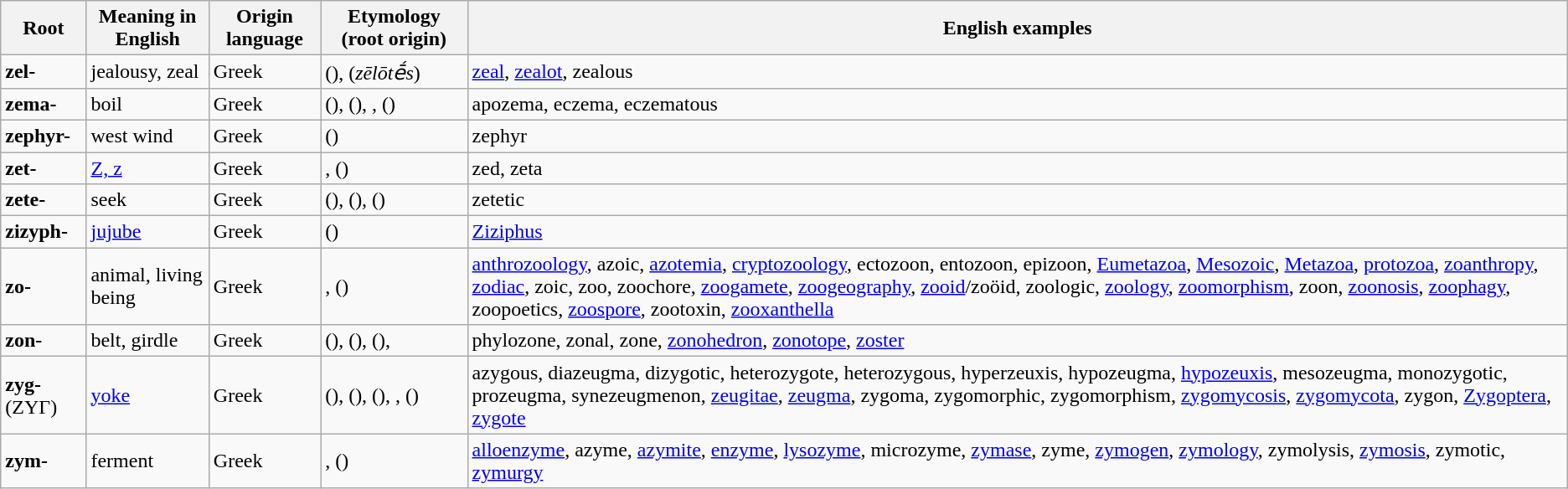<table class="wikitable sortable"  width:100%" >
<tr>
<th>Root</th>
<th>Meaning in English</th>
<th>Origin language</th>
<th>Etymology (root origin)</th>
<th>English examples</th>
</tr>
<tr>
<td><strong>zel-</strong></td>
<td>jealousy, zeal</td>
<td>Greek</td>
<td> (),  (<em>zēlōtḗs</em>)</td>
<td><a href='#'>zeal</a>, <a href='#'>zealot</a>, zealous</td>
</tr>
<tr>
<td><strong>zema-</strong></td>
<td>boil</td>
<td>Greek</td>
<td> (),  (), ,  ()</td>
<td>apozema, eczema, eczematous</td>
</tr>
<tr>
<td><strong>zephyr-</strong></td>
<td>west wind</td>
<td>Greek</td>
<td> ()</td>
<td>zephyr</td>
</tr>
<tr>
<td><strong>zet-</strong></td>
<td><a href='#'>Z, z</a></td>
<td>Greek</td>
<td>,  ()</td>
<td>zed, zeta</td>
</tr>
<tr>
<td><strong>zete-</strong></td>
<td>seek</td>
<td>Greek</td>
<td> (),  (),  ()</td>
<td>zetetic</td>
</tr>
<tr>
<td><strong>zizyph-</strong></td>
<td><a href='#'>jujube</a></td>
<td>Greek</td>
<td> ()</td>
<td><a href='#'>Ziziphus</a></td>
</tr>
<tr>
<td><strong>zo-</strong></td>
<td>animal, living being</td>
<td>Greek</td>
<td>,  ()</td>
<td><a href='#'>anthrozoology</a>, azoic, <a href='#'>azotemia</a>, <a href='#'>cryptozoology</a>, ectozoon, entozoon, epizoon, <a href='#'>Eumetazoa</a>, <a href='#'>Mesozoic</a>, <a href='#'>Metazoa</a>, <a href='#'>protozoa</a>, <a href='#'>zoanthropy</a>, <a href='#'>zodiac</a>, zoic, zoo, zoochore, <a href='#'>zoogamete</a>, <a href='#'>zoogeography</a>, <a href='#'>zooid</a>/zoöid, zoologic, <a href='#'>zoology</a>, <a href='#'>zoomorphism</a>, zoon, <a href='#'>zoonosis</a>, <a href='#'>zoophagy</a>, zoopoetics, <a href='#'>zoospore</a>, zootoxin, <a href='#'>zooxanthella</a></td>
</tr>
<tr>
<td><strong>zon-</strong></td>
<td>belt, girdle</td>
<td>Greek</td>
<td> (),  (),  (), </td>
<td>phylozone, zonal, zone, <a href='#'>zonohedron</a>, <a href='#'>zonotope</a>, <a href='#'>zoster</a></td>
</tr>
<tr>
<td><strong>zyg-</strong> (ΖΥΓ)</td>
<td><a href='#'>yoke</a></td>
<td>Greek</td>
<td> (),  (),  (), ,  ()</td>
<td>azygous, diazeugma, dizygotic, heterozygote, heterozygous, hyperzeuxis, hypozeugma, <a href='#'>hypozeuxis</a>, mesozeugma, monozygotic, prozeugma, synezeugmenon, <a href='#'>zeugitae</a>, <a href='#'>zeugma</a>, zygoma, zygomorphic, zygomorphism, <a href='#'>zygomycosis</a>, <a href='#'>zygomycota</a>, zygon, <a href='#'>Zygoptera</a>, <a href='#'>zygote</a></td>
</tr>
<tr>
<td><strong>zym-</strong></td>
<td>ferment</td>
<td>Greek</td>
<td>,  ()</td>
<td><a href='#'>alloenzyme</a>, azyme, <a href='#'>azymite</a>, <a href='#'>enzyme</a>, <a href='#'>lysozyme</a>, microzyme, <a href='#'>zymase</a>, zyme, <a href='#'>zymogen</a>, <a href='#'>zymology</a>, zymolysis, <a href='#'>zymosis</a>, zymotic, <a href='#'>zymurgy</a></td>
</tr>
</table>
